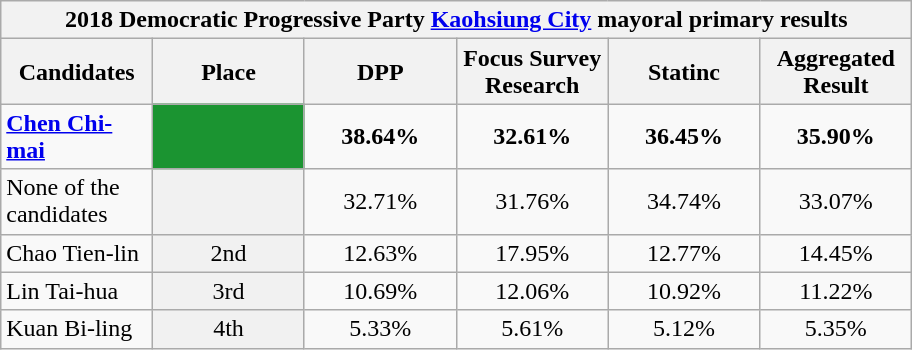<table class="wikitable collapsible">
<tr>
<th colspan="6" width=600>2018 Democratic Progressive Party <a href='#'>Kaohsiung City</a> mayoral primary results</th>
</tr>
<tr>
<th width=80>Candidates</th>
<th width=80>Place</th>
<th width=80>DPP</th>
<th width=80>Focus Survey Research</th>
<th width=80>Statinc</th>
<th width=80>Aggregated Result</th>
</tr>
<tr>
<td><strong><a href='#'>Chen Chi-mai</a></strong></td>
<td style="background: #1B9431; text-align:center"><strong></strong></td>
<td style="text-align:center"><strong>38.64%</strong></td>
<td style="text-align:center"><strong>32.61%</strong></td>
<td style="text-align:center"><strong>36.45%</strong></td>
<td style="text-align:center"><strong>35.90%</strong></td>
</tr>
<tr>
<td>None of the candidates</td>
<td style="background: #f1f1f1; text-align:center"></td>
<td style="text-align:center">32.71%</td>
<td style="text-align:center">31.76%</td>
<td style="text-align:center">34.74%</td>
<td style="text-align:center">33.07%</td>
</tr>
<tr>
<td>Chao Tien-lin</td>
<td style="background: #f1f1f1; text-align:center">2nd</td>
<td style="text-align:center">12.63%</td>
<td style="text-align:center">17.95%</td>
<td style="text-align:center">12.77%</td>
<td style="text-align:center">14.45%</td>
</tr>
<tr>
<td>Lin Tai-hua</td>
<td style="background: #f1f1f1; text-align:center">3rd</td>
<td style="text-align:center">10.69%</td>
<td style="text-align:center">12.06%</td>
<td style="text-align:center">10.92%</td>
<td style="text-align:center">11.22%</td>
</tr>
<tr>
<td>Kuan Bi-ling</td>
<td style="background: #f1f1f1; text-align:center">4th</td>
<td style="text-align:center">5.33%</td>
<td style="text-align:center">5.61%</td>
<td style="text-align:center">5.12%</td>
<td style="text-align:center">5.35%</td>
</tr>
</table>
